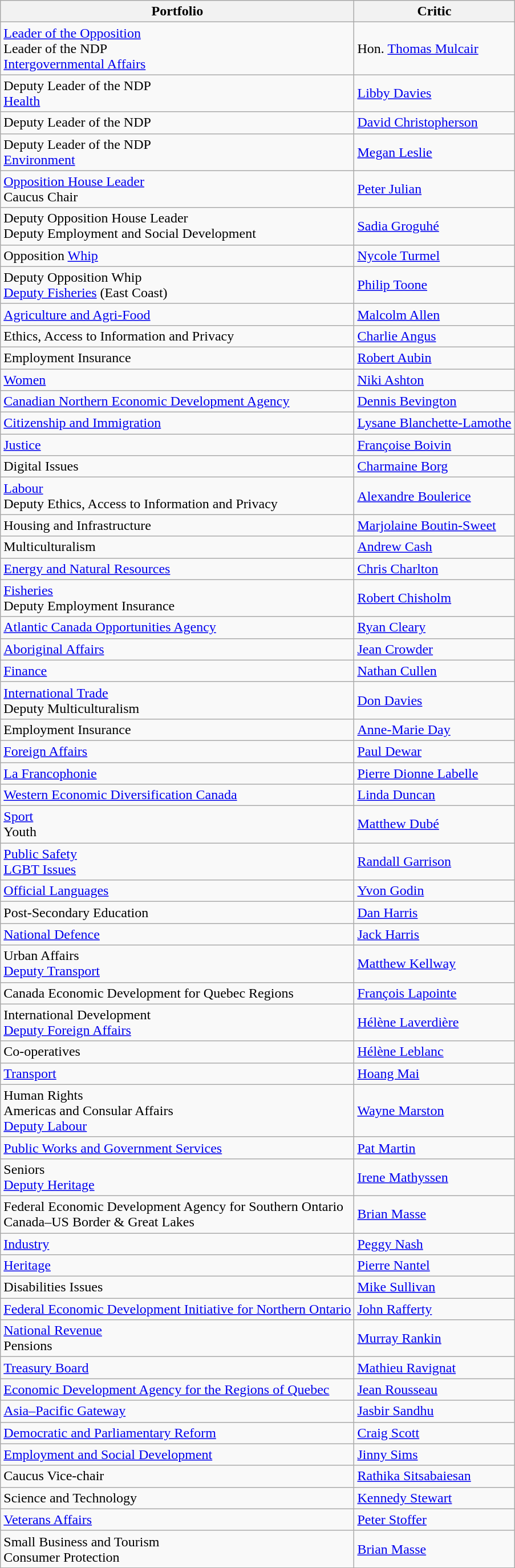<table class="wikitable">
<tr>
<th>Portfolio</th>
<th>Critic</th>
</tr>
<tr>
<td><a href='#'>Leader of the Opposition</a><br>Leader of the NDP<br><a href='#'>Intergovernmental Affairs</a></td>
<td>Hon. <a href='#'>Thomas Mulcair</a></td>
</tr>
<tr>
<td>Deputy Leader of the NDP<br><a href='#'>Health</a></td>
<td><a href='#'>Libby Davies</a></td>
</tr>
<tr>
<td>Deputy Leader of the NDP</td>
<td><a href='#'>David Christopherson</a></td>
</tr>
<tr>
<td>Deputy Leader of the NDP<br><a href='#'>Environment</a></td>
<td><a href='#'>Megan Leslie</a></td>
</tr>
<tr>
<td><a href='#'>Opposition House Leader</a><br>Caucus Chair</td>
<td><a href='#'>Peter Julian</a></td>
</tr>
<tr>
<td>Deputy Opposition House Leader<br>Deputy Employment and Social Development</td>
<td><a href='#'>Sadia Groguhé</a></td>
</tr>
<tr>
<td>Opposition <a href='#'>Whip</a></td>
<td><a href='#'>Nycole Turmel</a></td>
</tr>
<tr>
<td>Deputy Opposition Whip<br><a href='#'>Deputy Fisheries</a> (East Coast)</td>
<td><a href='#'>Philip Toone</a></td>
</tr>
<tr>
<td><a href='#'>Agriculture and Agri-Food</a></td>
<td><a href='#'>Malcolm Allen</a></td>
</tr>
<tr>
<td>Ethics, Access to Information and Privacy</td>
<td><a href='#'>Charlie Angus</a></td>
</tr>
<tr>
<td>Employment Insurance</td>
<td><a href='#'>Robert Aubin</a></td>
</tr>
<tr>
<td><a href='#'>Women</a></td>
<td><a href='#'>Niki Ashton</a></td>
</tr>
<tr>
<td><a href='#'>Canadian Northern Economic Development Agency</a></td>
<td><a href='#'>Dennis Bevington</a></td>
</tr>
<tr>
<td><a href='#'>Citizenship and Immigration</a></td>
<td><a href='#'>Lysane Blanchette-Lamothe</a></td>
</tr>
<tr>
<td><a href='#'>Justice</a></td>
<td><a href='#'>Françoise Boivin</a></td>
</tr>
<tr>
<td>Digital Issues</td>
<td><a href='#'>Charmaine Borg</a></td>
</tr>
<tr>
<td><a href='#'>Labour</a><br>Deputy Ethics, Access to Information and Privacy</td>
<td><a href='#'>Alexandre Boulerice</a></td>
</tr>
<tr>
<td>Housing and Infrastructure</td>
<td><a href='#'>Marjolaine Boutin-Sweet</a></td>
</tr>
<tr>
<td>Multiculturalism</td>
<td><a href='#'>Andrew Cash</a></td>
</tr>
<tr>
<td><a href='#'>Energy and Natural Resources</a></td>
<td><a href='#'>Chris Charlton</a></td>
</tr>
<tr>
<td><a href='#'>Fisheries</a><br>Deputy Employment Insurance</td>
<td><a href='#'>Robert Chisholm</a></td>
</tr>
<tr>
<td><a href='#'>Atlantic Canada Opportunities Agency</a></td>
<td><a href='#'>Ryan Cleary</a></td>
</tr>
<tr>
<td><a href='#'>Aboriginal Affairs</a></td>
<td><a href='#'>Jean Crowder</a></td>
</tr>
<tr>
<td><a href='#'>Finance</a></td>
<td><a href='#'>Nathan Cullen</a></td>
</tr>
<tr>
<td><a href='#'>International Trade</a><br>Deputy Multiculturalism</td>
<td><a href='#'>Don Davies</a></td>
</tr>
<tr>
<td>Employment Insurance</td>
<td><a href='#'>Anne-Marie Day</a></td>
</tr>
<tr>
<td><a href='#'>Foreign Affairs</a></td>
<td><a href='#'>Paul Dewar</a></td>
</tr>
<tr>
<td><a href='#'>La Francophonie</a></td>
<td><a href='#'>Pierre Dionne Labelle</a></td>
</tr>
<tr>
<td><a href='#'>Western Economic Diversification Canada</a></td>
<td><a href='#'>Linda Duncan</a></td>
</tr>
<tr>
<td><a href='#'>Sport</a><br>Youth</td>
<td><a href='#'>Matthew Dubé</a></td>
</tr>
<tr>
<td><a href='#'>Public Safety</a><br><a href='#'>LGBT Issues</a></td>
<td><a href='#'>Randall Garrison</a></td>
</tr>
<tr>
<td><a href='#'>Official Languages</a></td>
<td><a href='#'>Yvon Godin</a></td>
</tr>
<tr>
<td>Post-Secondary Education</td>
<td><a href='#'>Dan Harris</a></td>
</tr>
<tr>
<td><a href='#'>National Defence</a></td>
<td><a href='#'>Jack Harris</a></td>
</tr>
<tr>
<td>Urban Affairs<br><a href='#'>Deputy Transport</a></td>
<td><a href='#'>Matthew Kellway</a></td>
</tr>
<tr>
<td>Canada Economic Development for Quebec Regions</td>
<td><a href='#'>François Lapointe</a></td>
</tr>
<tr>
<td>International Development<br><a href='#'>Deputy Foreign Affairs</a></td>
<td><a href='#'>Hélène Laverdière</a></td>
</tr>
<tr>
<td>Co-operatives</td>
<td><a href='#'>Hélène Leblanc</a></td>
</tr>
<tr>
<td><a href='#'>Transport</a></td>
<td><a href='#'>Hoang Mai</a></td>
</tr>
<tr>
<td>Human Rights<br>Americas and Consular Affairs<br><a href='#'>Deputy Labour</a></td>
<td><a href='#'>Wayne Marston</a></td>
</tr>
<tr>
<td><a href='#'>Public Works and Government Services</a></td>
<td><a href='#'>Pat Martin</a></td>
</tr>
<tr>
<td>Seniors<br><a href='#'>Deputy Heritage</a></td>
<td><a href='#'>Irene Mathyssen</a></td>
</tr>
<tr>
<td>Federal Economic Development Agency for Southern Ontario<br>Canada–US Border & Great Lakes</td>
<td><a href='#'>Brian Masse</a></td>
</tr>
<tr>
<td><a href='#'>Industry</a></td>
<td><a href='#'>Peggy Nash</a></td>
</tr>
<tr>
<td><a href='#'>Heritage</a></td>
<td><a href='#'>Pierre Nantel</a></td>
</tr>
<tr>
<td>Disabilities Issues</td>
<td><a href='#'>Mike Sullivan</a></td>
</tr>
<tr>
<td><a href='#'>Federal Economic Development Initiative for Northern Ontario</a></td>
<td><a href='#'>John Rafferty</a></td>
</tr>
<tr>
<td><a href='#'>National Revenue</a><br>Pensions</td>
<td><a href='#'>Murray Rankin</a></td>
</tr>
<tr>
<td><a href='#'>Treasury Board</a></td>
<td><a href='#'>Mathieu Ravignat</a></td>
</tr>
<tr>
<td><a href='#'>Economic Development Agency for the Regions of Quebec</a></td>
<td><a href='#'>Jean Rousseau</a></td>
</tr>
<tr>
<td><a href='#'>Asia–Pacific Gateway</a></td>
<td><a href='#'>Jasbir Sandhu</a></td>
</tr>
<tr>
<td><a href='#'>Democratic and Parliamentary Reform</a></td>
<td><a href='#'>Craig Scott</a></td>
</tr>
<tr>
<td><a href='#'>Employment and Social Development</a></td>
<td><a href='#'>Jinny Sims</a></td>
</tr>
<tr>
<td>Caucus Vice-chair</td>
<td><a href='#'>Rathika Sitsabaiesan</a></td>
</tr>
<tr>
<td>Science and Technology</td>
<td><a href='#'>Kennedy Stewart</a></td>
</tr>
<tr>
<td><a href='#'>Veterans Affairs</a></td>
<td><a href='#'>Peter Stoffer</a></td>
</tr>
<tr>
<td>Small Business and Tourism<br>Consumer Protection</td>
<td><a href='#'>Brian Masse</a></td>
</tr>
</table>
